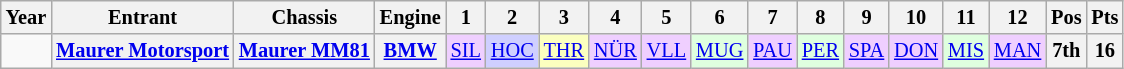<table class="wikitable" style="text-align:center; font-size:85%">
<tr>
<th>Year</th>
<th>Entrant</th>
<th>Chassis</th>
<th>Engine</th>
<th>1</th>
<th>2</th>
<th>3</th>
<th>4</th>
<th>5</th>
<th>6</th>
<th>7</th>
<th>8</th>
<th>9</th>
<th>10</th>
<th>11</th>
<th>12</th>
<th>Pos</th>
<th>Pts</th>
</tr>
<tr>
<td></td>
<th nowrap><a href='#'>Maurer Motorsport</a></th>
<th nowrap><a href='#'>Maurer MM81</a></th>
<th><a href='#'>BMW</a></th>
<td style="background:#EFCFFF;"><a href='#'>SIL</a><br></td>
<td style="background:#CFCFFF;"><a href='#'>HOC</a><br></td>
<td style="background:#FBFFBF;"><a href='#'>THR</a><br></td>
<td style="background:#EFCFFF;"><a href='#'>NÜR</a><br></td>
<td style="background:#EFCFFF;"><a href='#'>VLL</a><br></td>
<td style="background:#DFFFDF;"><a href='#'>MUG</a><br></td>
<td style="background:#EFCFFF;"><a href='#'>PAU</a><br></td>
<td style="background:#DFFFDF;"><a href='#'>PER</a><br></td>
<td style="background:#EFCFFF;"><a href='#'>SPA</a><br></td>
<td style="background:#EFCFFF;"><a href='#'>DON</a><br></td>
<td style="background:#DFFFDF;"><a href='#'>MIS</a><br></td>
<td style="background:#EFCFFF;"><a href='#'>MAN</a><br></td>
<th>7th</th>
<th>16</th>
</tr>
</table>
